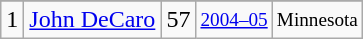<table class="wikitable">
<tr>
</tr>
<tr>
<td>1</td>
<td><a href='#'>John DeCaro</a></td>
<td>57</td>
<td style="font-size:80%;"><a href='#'>2004–05</a></td>
<td style="font-size:80%;">Minnesota</td>
</tr>
</table>
